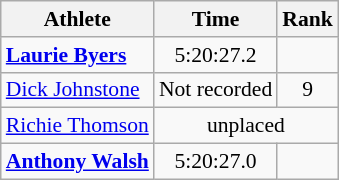<table class=wikitable style="font-size:90%;">
<tr>
<th>Athlete</th>
<th>Time</th>
<th>Rank</th>
</tr>
<tr align=center>
<td align=left><strong><a href='#'>Laurie Byers</a></strong></td>
<td>5:20:27.2</td>
<td></td>
</tr>
<tr align=center>
<td align=left><a href='#'>Dick Johnstone</a></td>
<td>Not recorded</td>
<td>9</td>
</tr>
<tr align=center>
<td align=left><a href='#'>Richie Thomson</a></td>
<td colspan=2>unplaced</td>
</tr>
<tr align=center>
<td align=left><strong><a href='#'>Anthony Walsh</a></strong></td>
<td>5:20:27.0</td>
<td></td>
</tr>
</table>
